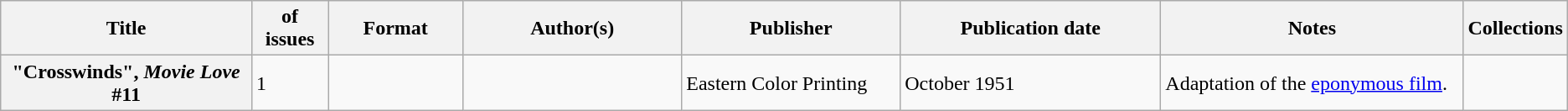<table class="wikitable">
<tr>
<th>Title</th>
<th style="width:40pt"> of issues</th>
<th style="width:75pt">Format</th>
<th style="width:125pt">Author(s)</th>
<th style="width:125pt">Publisher</th>
<th style="width:150pt">Publication date</th>
<th style="width:175pt">Notes</th>
<th>Collections</th>
</tr>
<tr>
<th>"Crosswinds", <em>Movie Love</em> #11</th>
<td>1</td>
<td></td>
<td></td>
<td>Eastern Color Printing</td>
<td>October 1951</td>
<td>Adaptation of the <a href='#'>eponymous film</a>.</td>
<td></td>
</tr>
</table>
